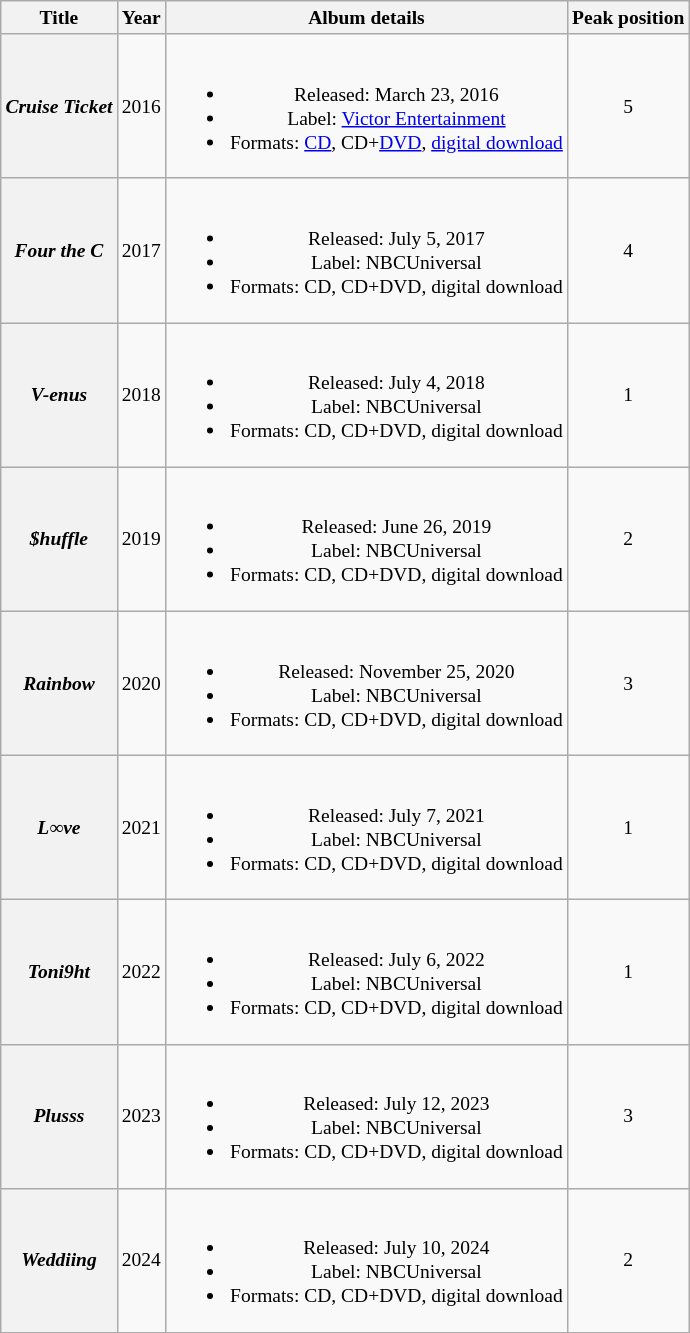<table class="wikitable plainrowheaders" style="font-size:small; text-align:center">
<tr>
<th>Title</th>
<th>Year</th>
<th>Album details</th>
<th colspan="1">Peak position</th>
</tr>
<tr>
<th scope="row"><em>Cruise Ticket</em></th>
<td>2016</td>
<td><br><ul><li>Released: March 23, 2016</li><li>Label: <a href='#'>Victor Entertainment</a></li><li>Formats: <a href='#'>CD</a>, CD+<a href='#'>DVD</a>, <a href='#'>digital download</a></li></ul></td>
<td>5</td>
</tr>
<tr>
<th scope="row"><em>Four the C</em></th>
<td>2017</td>
<td><br><ul><li>Released: July 5, 2017</li><li>Label: NBCUniversal</li><li>Formats: CD, CD+DVD, digital download</li></ul></td>
<td>4</td>
</tr>
<tr>
<th scope="row"><em>V-enus</em></th>
<td>2018</td>
<td><br><ul><li>Released: July 4, 2018</li><li>Label: NBCUniversal</li><li>Formats: CD, CD+DVD, digital download</li></ul></td>
<td>1</td>
</tr>
<tr>
<th scope="row"><em>$huffle</em></th>
<td>2019</td>
<td><br><ul><li>Released: June 26, 2019</li><li>Label: NBCUniversal</li><li>Formats: CD, CD+DVD, digital download</li></ul></td>
<td>2</td>
</tr>
<tr>
<th scope="row"><em>Rainbow</em></th>
<td>2020</td>
<td><br><ul><li>Released: November 25, 2020</li><li>Label: NBCUniversal</li><li>Formats: CD, CD+DVD, digital download</li></ul></td>
<td>3</td>
</tr>
<tr>
<th scope="row"><em>L∞ve</em></th>
<td>2021</td>
<td><br><ul><li>Released: July 7, 2021</li><li>Label: NBCUniversal</li><li>Formats: CD, CD+DVD, digital download</li></ul></td>
<td>1</td>
</tr>
<tr>
<th scope="row"><em>Toni9ht</em></th>
<td>2022</td>
<td><br><ul><li>Released: July 6, 2022</li><li>Label: NBCUniversal</li><li>Formats: CD, CD+DVD, digital download</li></ul></td>
<td>1</td>
</tr>
<tr>
<th scope="row"><em>Plusss</em></th>
<td>2023</td>
<td><br><ul><li>Released: July 12, 2023</li><li>Label: NBCUniversal</li><li>Formats: CD, CD+DVD, digital download</li></ul></td>
<td>3</td>
</tr>
<tr>
<th scope="row"><em>Weddiing</em></th>
<td>2024</td>
<td><br><ul><li>Released: July 10, 2024</li><li>Label: NBCUniversal</li><li>Formats: CD, CD+DVD, digital download</li></ul></td>
<td>2</td>
</tr>
</table>
